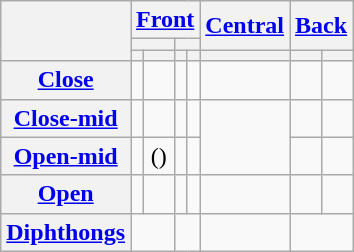<table class="wikitable" style="margin:aut">
<tr>
<th rowspan="3"></th>
<th colspan="4"><a href='#'>Front</a></th>
<th rowspan="2"><a href='#'>Central</a></th>
<th colspan="2" rowspan="2"><a href='#'>Back</a></th>
</tr>
<tr>
<th colspan="2"></th>
<th colspan="2"></th>
</tr>
<tr>
<th></th>
<th></th>
<th></th>
<th></th>
<th></th>
<th></th>
<th></th>
</tr>
<tr align="center">
<th><a href='#'>Close</a></th>
<td></td>
<td></td>
<td></td>
<td></td>
<td></td>
<td></td>
<td></td>
</tr>
<tr align="center">
<th><a href='#'>Close-mid</a></th>
<td></td>
<td></td>
<td></td>
<td></td>
<td rowspan="2"></td>
<td></td>
<td></td>
</tr>
<tr align="center">
<th><a href='#'>Open-mid</a></th>
<td></td>
<td>()</td>
<td></td>
<td></td>
<td></td>
<td></td>
</tr>
<tr align="center">
<th><a href='#'>Open</a></th>
<td></td>
<td></td>
<td></td>
<td></td>
<td></td>
<td></td>
<td></td>
</tr>
<tr align="center">
<th><a href='#'>Diphthongs</a></th>
<td colspan="2"></td>
<td colspan="2"></td>
<td></td>
<td colspan="2"></td>
</tr>
</table>
